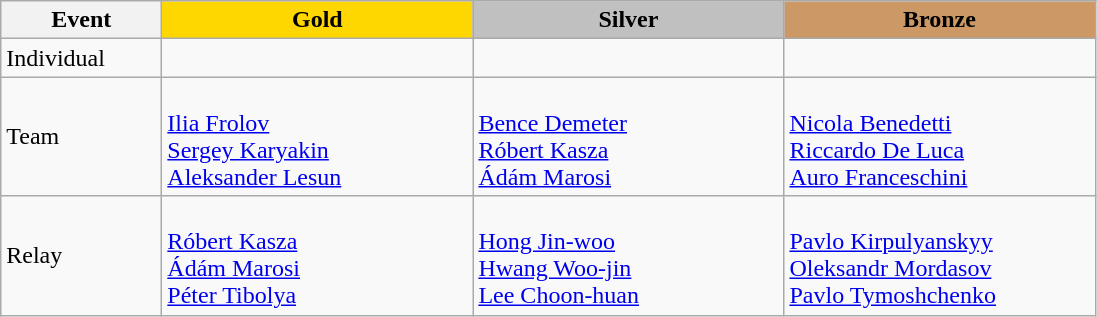<table class="wikitable">
<tr>
<th width="100">Event</th>
<th style="background-color:gold;" width="200"> Gold</th>
<th style="background-color:silver;" width="200">Silver</th>
<th style="background-color:#CC9966;" width="200"> Bronze</th>
</tr>
<tr>
<td>Individual</td>
<td></td>
<td></td>
<td></td>
</tr>
<tr>
<td>Team</td>
<td><br><a href='#'>Ilia Frolov</a><br><a href='#'>Sergey Karyakin</a><br><a href='#'>Aleksander Lesun</a></td>
<td><br><a href='#'>Bence Demeter</a><br><a href='#'>Róbert Kasza</a><br><a href='#'>Ádám Marosi</a></td>
<td><br><a href='#'>Nicola Benedetti</a><br><a href='#'>Riccardo De Luca</a><br><a href='#'>Auro Franceschini</a></td>
</tr>
<tr>
<td>Relay</td>
<td><br><a href='#'>Róbert Kasza</a><br><a href='#'>Ádám Marosi</a><br><a href='#'>Péter Tibolya</a></td>
<td><br><a href='#'>Hong Jin-woo</a><br><a href='#'>Hwang Woo-jin</a><br><a href='#'>Lee Choon-huan</a></td>
<td><br><a href='#'>Pavlo Kirpulyanskyy</a><br><a href='#'>Oleksandr Mordasov</a><br><a href='#'>Pavlo Tymoshchenko</a></td>
</tr>
</table>
